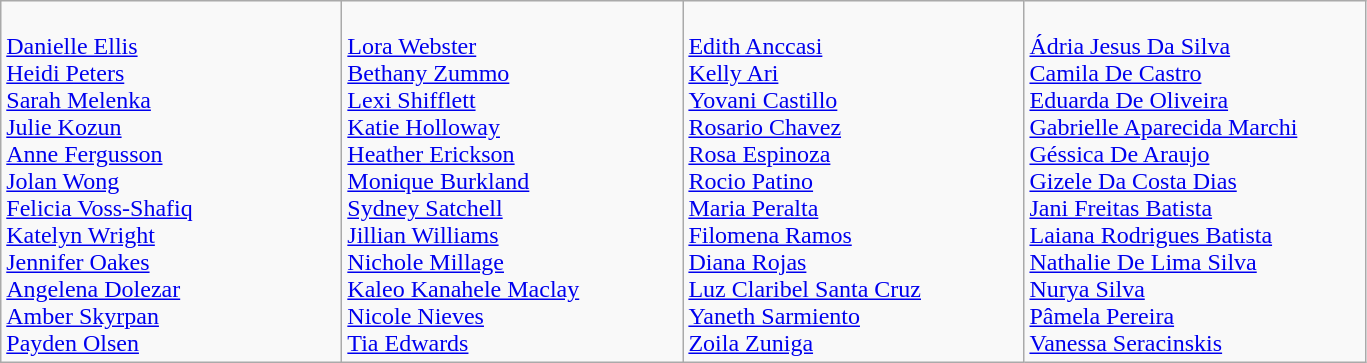<table class="wikitable">
<tr>
<td style="vertical-align:top; width:220px"><br><a href='#'>Danielle Ellis</a><br><a href='#'>Heidi Peters</a><br><a href='#'>Sarah Melenka</a><br><a href='#'>Julie Kozun</a><br><a href='#'>Anne Fergusson</a><br><a href='#'>Jolan Wong</a><br><a href='#'>Felicia Voss-Shafiq</a><br><a href='#'>Katelyn Wright</a><br><a href='#'>Jennifer Oakes</a><br><a href='#'>Angelena Dolezar</a><br><a href='#'>Amber Skyrpan</a><br><a href='#'>Payden Olsen</a></td>
<td style="vertical-align:top; width:220px"><br><a href='#'>Lora Webster</a><br><a href='#'>Bethany Zummo</a><br><a href='#'>Lexi Shifflett</a><br><a href='#'>Katie Holloway</a><br><a href='#'>Heather Erickson</a><br><a href='#'>Monique Burkland</a><br><a href='#'>Sydney Satchell</a><br><a href='#'>Jillian Williams</a><br><a href='#'>Nichole Millage</a><br><a href='#'>Kaleo Kanahele Maclay</a><br><a href='#'>Nicole Nieves</a><br><a href='#'>Tia Edwards</a></td>
<td style="vertical-align:top; width:220px"><br><a href='#'>Edith Anccasi</a><br><a href='#'>Kelly Ari</a><br><a href='#'>Yovani Castillo</a><br><a href='#'>Rosario Chavez</a><br><a href='#'>Rosa Espinoza</a><br><a href='#'>Rocio Patino</a><br><a href='#'>Maria Peralta</a><br><a href='#'>Filomena Ramos</a><br><a href='#'>Diana Rojas</a><br><a href='#'>Luz Claribel Santa Cruz</a><br><a href='#'>Yaneth Sarmiento</a><br><a href='#'>Zoila Zuniga</a></td>
<td style="vertical-align:top; width:220px"><br><a href='#'>Ádria Jesus Da Silva</a><br><a href='#'>Camila De Castro</a><br><a href='#'>Eduarda De Oliveira</a><br><a href='#'>Gabrielle Aparecida Marchi</a><br><a href='#'>Géssica De Araujo</a><br><a href='#'>Gizele Da Costa Dias</a><br><a href='#'>Jani Freitas Batista</a><br><a href='#'>Laiana Rodrigues Batista</a><br><a href='#'>Nathalie De Lima Silva</a><br><a href='#'>Nurya Silva</a><br><a href='#'>Pâmela Pereira</a><br><a href='#'>Vanessa Seracinskis</a></td>
</tr>
</table>
